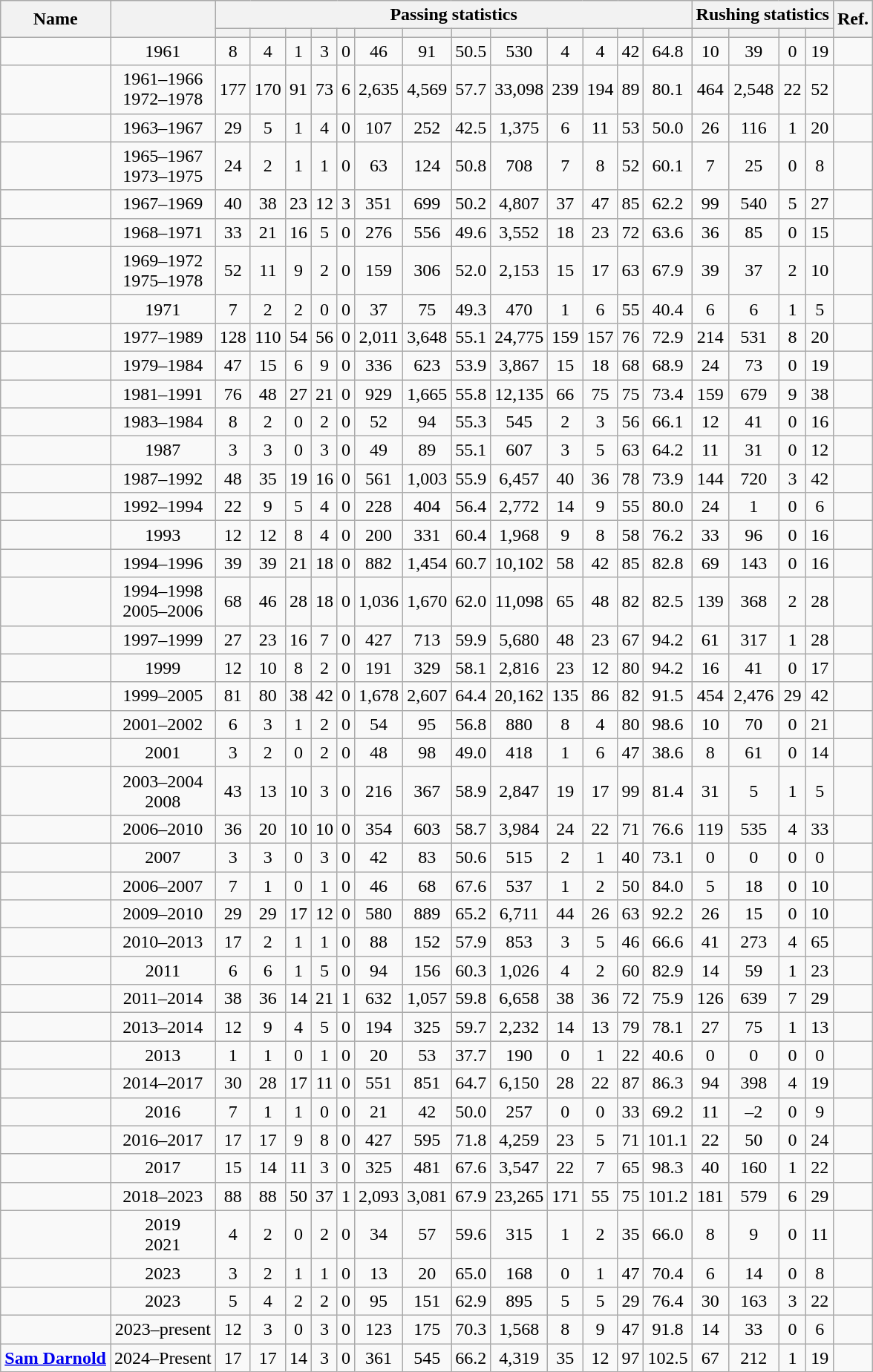<table class="wikitable sortable" style="text-align:center;">
<tr>
<th rowspan="2">Name</th>
<th rowspan="2"></th>
<th colspan="13">Passing statistics</th>
<th colspan="4">Rushing statistics</th>
<th rowspan="2" class="unsortable">Ref.</th>
</tr>
<tr>
<th></th>
<th></th>
<th></th>
<th></th>
<th></th>
<th></th>
<th></th>
<th></th>
<th></th>
<th></th>
<th></th>
<th></th>
<th></th>
<th></th>
<th></th>
<th></th>
<th></th>
</tr>
<tr>
<td></td>
<td>1961</td>
<td>8</td>
<td>4</td>
<td>1</td>
<td>3</td>
<td>0</td>
<td>46</td>
<td>91</td>
<td>50.5</td>
<td>530</td>
<td>4</td>
<td>4</td>
<td>42</td>
<td>64.8</td>
<td>10</td>
<td>39</td>
<td>0</td>
<td>19</td>
<td></td>
</tr>
<tr>
<td></td>
<td>1961–1966<br>1972–1978</td>
<td>177</td>
<td>170</td>
<td>91</td>
<td>73</td>
<td>6</td>
<td>2,635</td>
<td>4,569</td>
<td>57.7</td>
<td>33,098</td>
<td>239</td>
<td>194</td>
<td>89</td>
<td>80.1</td>
<td>464</td>
<td>2,548</td>
<td>22</td>
<td>52</td>
<td></td>
</tr>
<tr>
<td></td>
<td>1963–1967</td>
<td>29</td>
<td>5</td>
<td>1</td>
<td>4</td>
<td>0</td>
<td>107</td>
<td>252</td>
<td>42.5</td>
<td>1,375</td>
<td>6</td>
<td>11</td>
<td>53</td>
<td>50.0</td>
<td>26</td>
<td>116</td>
<td>1</td>
<td>20</td>
<td></td>
</tr>
<tr>
<td></td>
<td>1965–1967<br>1973–1975</td>
<td>24</td>
<td>2</td>
<td>1</td>
<td>1</td>
<td>0</td>
<td>63</td>
<td>124</td>
<td>50.8</td>
<td>708</td>
<td>7</td>
<td>8</td>
<td>52</td>
<td>60.1</td>
<td>7</td>
<td>25</td>
<td>0</td>
<td>8</td>
<td></td>
</tr>
<tr>
<td></td>
<td>1967–1969</td>
<td>40</td>
<td>38</td>
<td>23</td>
<td>12</td>
<td>3</td>
<td>351</td>
<td>699</td>
<td>50.2</td>
<td>4,807</td>
<td>37</td>
<td>47</td>
<td>85</td>
<td>62.2</td>
<td>99</td>
<td>540</td>
<td>5</td>
<td>27</td>
<td></td>
</tr>
<tr>
<td></td>
<td>1968–1971</td>
<td>33</td>
<td>21</td>
<td>16</td>
<td>5</td>
<td>0</td>
<td>276</td>
<td>556</td>
<td>49.6</td>
<td>3,552</td>
<td>18</td>
<td>23</td>
<td>72</td>
<td>63.6</td>
<td>36</td>
<td>85</td>
<td>0</td>
<td>15</td>
<td></td>
</tr>
<tr>
<td></td>
<td>1969–1972<br>1975–1978</td>
<td>52</td>
<td>11</td>
<td>9</td>
<td>2</td>
<td>0</td>
<td>159</td>
<td>306</td>
<td>52.0</td>
<td>2,153</td>
<td>15</td>
<td>17</td>
<td>63</td>
<td>67.9</td>
<td>39</td>
<td>37</td>
<td>2</td>
<td>10</td>
<td></td>
</tr>
<tr>
<td></td>
<td>1971</td>
<td>7</td>
<td>2</td>
<td>2</td>
<td>0</td>
<td>0</td>
<td>37</td>
<td>75</td>
<td>49.3</td>
<td>470</td>
<td>1</td>
<td>6</td>
<td>55</td>
<td>40.4</td>
<td>6</td>
<td>6</td>
<td>1</td>
<td>5</td>
<td></td>
</tr>
<tr>
<td></td>
<td>1977–1989</td>
<td>128</td>
<td>110</td>
<td>54</td>
<td>56</td>
<td>0</td>
<td>2,011</td>
<td>3,648</td>
<td>55.1</td>
<td>24,775</td>
<td>159</td>
<td>157</td>
<td>76</td>
<td>72.9</td>
<td>214</td>
<td>531</td>
<td>8</td>
<td>20</td>
<td></td>
</tr>
<tr>
<td></td>
<td>1979–1984</td>
<td>47</td>
<td>15</td>
<td>6</td>
<td>9</td>
<td>0</td>
<td>336</td>
<td>623</td>
<td>53.9</td>
<td>3,867</td>
<td>15</td>
<td>18</td>
<td>68</td>
<td>68.9</td>
<td>24</td>
<td>73</td>
<td>0</td>
<td>19</td>
<td></td>
</tr>
<tr>
<td></td>
<td>1981–1991</td>
<td>76</td>
<td>48</td>
<td>27</td>
<td>21</td>
<td>0</td>
<td>929</td>
<td>1,665</td>
<td>55.8</td>
<td>12,135</td>
<td>66</td>
<td>75</td>
<td>75</td>
<td>73.4</td>
<td>159</td>
<td>679</td>
<td>9</td>
<td>38</td>
<td></td>
</tr>
<tr>
<td></td>
<td>1983–1984</td>
<td>8</td>
<td>2</td>
<td>0</td>
<td>2</td>
<td>0</td>
<td>52</td>
<td>94</td>
<td>55.3</td>
<td>545</td>
<td>2</td>
<td>3</td>
<td>56</td>
<td>66.1</td>
<td>12</td>
<td>41</td>
<td>0</td>
<td>16</td>
<td></td>
</tr>
<tr>
<td></td>
<td>1987</td>
<td>3</td>
<td>3</td>
<td>0</td>
<td>3</td>
<td>0</td>
<td>49</td>
<td>89</td>
<td>55.1</td>
<td>607</td>
<td>3</td>
<td>5</td>
<td>63</td>
<td>64.2</td>
<td>11</td>
<td>31</td>
<td>0</td>
<td>12</td>
<td></td>
</tr>
<tr>
<td></td>
<td>1987–1992</td>
<td>48</td>
<td>35</td>
<td>19</td>
<td>16</td>
<td>0</td>
<td>561</td>
<td>1,003</td>
<td>55.9</td>
<td>6,457</td>
<td>40</td>
<td>36</td>
<td>78</td>
<td>73.9</td>
<td>144</td>
<td>720</td>
<td>3</td>
<td>42</td>
<td></td>
</tr>
<tr>
<td></td>
<td>1992–1994</td>
<td>22</td>
<td>9</td>
<td>5</td>
<td>4</td>
<td>0</td>
<td>228</td>
<td>404</td>
<td>56.4</td>
<td>2,772</td>
<td>14</td>
<td>9</td>
<td>55</td>
<td>80.0</td>
<td>24</td>
<td>1</td>
<td>0</td>
<td>6</td>
<td></td>
</tr>
<tr>
<td></td>
<td>1993</td>
<td>12</td>
<td>12</td>
<td>8</td>
<td>4</td>
<td>0</td>
<td>200</td>
<td>331</td>
<td>60.4</td>
<td>1,968</td>
<td>9</td>
<td>8</td>
<td>58</td>
<td>76.2</td>
<td>33</td>
<td>96</td>
<td>0</td>
<td>16</td>
<td></td>
</tr>
<tr>
<td></td>
<td>1994–1996</td>
<td>39</td>
<td>39</td>
<td>21</td>
<td>18</td>
<td>0</td>
<td>882</td>
<td>1,454</td>
<td>60.7</td>
<td>10,102</td>
<td>58</td>
<td>42</td>
<td>85</td>
<td>82.8</td>
<td>69</td>
<td>143</td>
<td>0</td>
<td>16</td>
<td></td>
</tr>
<tr>
<td></td>
<td>1994–1998<br>2005–2006</td>
<td>68</td>
<td>46</td>
<td>28</td>
<td>18</td>
<td>0</td>
<td>1,036</td>
<td>1,670</td>
<td>62.0</td>
<td>11,098</td>
<td>65</td>
<td>48</td>
<td>82</td>
<td>82.5</td>
<td>139</td>
<td>368</td>
<td>2</td>
<td>28</td>
<td></td>
</tr>
<tr>
<td></td>
<td>1997–1999</td>
<td>27</td>
<td>23</td>
<td>16</td>
<td>7</td>
<td>0</td>
<td>427</td>
<td>713</td>
<td>59.9</td>
<td>5,680</td>
<td>48</td>
<td>23</td>
<td>67</td>
<td>94.2</td>
<td>61</td>
<td>317</td>
<td>1</td>
<td>28</td>
<td></td>
</tr>
<tr>
<td></td>
<td>1999</td>
<td>12</td>
<td>10</td>
<td>8</td>
<td>2</td>
<td>0</td>
<td>191</td>
<td>329</td>
<td>58.1</td>
<td>2,816</td>
<td>23</td>
<td>12</td>
<td>80</td>
<td>94.2</td>
<td>16</td>
<td>41</td>
<td>0</td>
<td>17</td>
<td></td>
</tr>
<tr>
<td></td>
<td>1999–2005</td>
<td>81</td>
<td>80</td>
<td>38</td>
<td>42</td>
<td>0</td>
<td>1,678</td>
<td>2,607</td>
<td>64.4</td>
<td>20,162</td>
<td>135</td>
<td>86</td>
<td>82</td>
<td>91.5</td>
<td>454</td>
<td>2,476</td>
<td>29</td>
<td>42</td>
<td></td>
</tr>
<tr>
<td></td>
<td>2001–2002</td>
<td>6</td>
<td>3</td>
<td>1</td>
<td>2</td>
<td>0</td>
<td>54</td>
<td>95</td>
<td>56.8</td>
<td>880</td>
<td>8</td>
<td>4</td>
<td>80</td>
<td>98.6</td>
<td>10</td>
<td>70</td>
<td>0</td>
<td>21</td>
<td></td>
</tr>
<tr>
<td></td>
<td>2001</td>
<td>3</td>
<td>2</td>
<td>0</td>
<td>2</td>
<td>0</td>
<td>48</td>
<td>98</td>
<td>49.0</td>
<td>418</td>
<td>1</td>
<td>6</td>
<td>47</td>
<td>38.6</td>
<td>8</td>
<td>61</td>
<td>0</td>
<td>14</td>
<td></td>
</tr>
<tr>
<td></td>
<td>2003–2004<br>2008</td>
<td>43</td>
<td>13</td>
<td>10</td>
<td>3</td>
<td>0</td>
<td>216</td>
<td>367</td>
<td>58.9</td>
<td>2,847</td>
<td>19</td>
<td>17</td>
<td>99</td>
<td>81.4</td>
<td>31</td>
<td>5</td>
<td>1</td>
<td>5</td>
<td></td>
</tr>
<tr>
<td></td>
<td>2006–2010</td>
<td>36</td>
<td>20</td>
<td>10</td>
<td>10</td>
<td>0</td>
<td>354</td>
<td>603</td>
<td>58.7</td>
<td>3,984</td>
<td>24</td>
<td>22</td>
<td>71</td>
<td>76.6</td>
<td>119</td>
<td>535</td>
<td>4</td>
<td>33</td>
<td></td>
</tr>
<tr>
<td></td>
<td>2007</td>
<td>3</td>
<td>3</td>
<td>0</td>
<td>3</td>
<td>0</td>
<td>42</td>
<td>83</td>
<td>50.6</td>
<td>515</td>
<td>2</td>
<td>1</td>
<td>40</td>
<td>73.1</td>
<td>0</td>
<td>0</td>
<td>0</td>
<td>0</td>
<td></td>
</tr>
<tr>
<td></td>
<td>2006–2007</td>
<td>7</td>
<td>1</td>
<td>0</td>
<td>1</td>
<td>0</td>
<td>46</td>
<td>68</td>
<td>67.6</td>
<td>537</td>
<td>1</td>
<td>2</td>
<td>50</td>
<td>84.0</td>
<td>5</td>
<td>18</td>
<td>0</td>
<td>10</td>
<td></td>
</tr>
<tr>
<td></td>
<td>2009–2010</td>
<td>29</td>
<td>29</td>
<td>17</td>
<td>12</td>
<td>0</td>
<td>580</td>
<td>889</td>
<td>65.2</td>
<td>6,711</td>
<td>44</td>
<td>26</td>
<td>63</td>
<td>92.2</td>
<td>26</td>
<td>15</td>
<td>0</td>
<td>10</td>
<td></td>
</tr>
<tr>
<td></td>
<td>2010–2013</td>
<td>17</td>
<td>2</td>
<td>1</td>
<td>1</td>
<td>0</td>
<td>88</td>
<td>152</td>
<td>57.9</td>
<td>853</td>
<td>3</td>
<td>5</td>
<td>46</td>
<td>66.6</td>
<td>41</td>
<td>273</td>
<td>4</td>
<td>65</td>
<td></td>
</tr>
<tr>
<td></td>
<td>2011</td>
<td>6</td>
<td>6</td>
<td>1</td>
<td>5</td>
<td>0</td>
<td>94</td>
<td>156</td>
<td>60.3</td>
<td>1,026</td>
<td>4</td>
<td>2</td>
<td>60</td>
<td>82.9</td>
<td>14</td>
<td>59</td>
<td>1</td>
<td>23</td>
<td></td>
</tr>
<tr>
<td></td>
<td>2011–2014</td>
<td>38</td>
<td>36</td>
<td>14</td>
<td>21</td>
<td>1</td>
<td>632</td>
<td>1,057</td>
<td>59.8</td>
<td>6,658</td>
<td>38</td>
<td>36</td>
<td>72</td>
<td>75.9</td>
<td>126</td>
<td>639</td>
<td>7</td>
<td>29</td>
<td></td>
</tr>
<tr>
<td></td>
<td>2013–2014</td>
<td>12</td>
<td>9</td>
<td>4</td>
<td>5</td>
<td>0</td>
<td>194</td>
<td>325</td>
<td>59.7</td>
<td>2,232</td>
<td>14</td>
<td>13</td>
<td>79</td>
<td>78.1</td>
<td>27</td>
<td>75</td>
<td>1</td>
<td>13</td>
<td></td>
</tr>
<tr>
<td></td>
<td>2013</td>
<td>1</td>
<td>1</td>
<td>0</td>
<td>1</td>
<td>0</td>
<td>20</td>
<td>53</td>
<td>37.7</td>
<td>190</td>
<td>0</td>
<td>1</td>
<td>22</td>
<td>40.6</td>
<td>0</td>
<td>0</td>
<td>0</td>
<td>0</td>
<td></td>
</tr>
<tr>
<td></td>
<td>2014–2017</td>
<td>30</td>
<td>28</td>
<td>17</td>
<td>11</td>
<td>0</td>
<td>551</td>
<td>851</td>
<td>64.7</td>
<td>6,150</td>
<td>28</td>
<td>22</td>
<td>87</td>
<td>86.3</td>
<td>94</td>
<td>398</td>
<td>4</td>
<td>19</td>
<td></td>
</tr>
<tr>
<td></td>
<td>2016</td>
<td>7</td>
<td>1</td>
<td>1</td>
<td>0</td>
<td>0</td>
<td>21</td>
<td>42</td>
<td>50.0</td>
<td>257</td>
<td>0</td>
<td>0</td>
<td>33</td>
<td>69.2</td>
<td>11</td>
<td>–2</td>
<td>0</td>
<td>9</td>
<td></td>
</tr>
<tr>
<td></td>
<td>2016–2017</td>
<td>17</td>
<td>17</td>
<td>9</td>
<td>8</td>
<td>0</td>
<td>427</td>
<td>595</td>
<td>71.8</td>
<td>4,259</td>
<td>23</td>
<td>5</td>
<td>71</td>
<td>101.1</td>
<td>22</td>
<td>50</td>
<td>0</td>
<td>24</td>
<td></td>
</tr>
<tr>
<td></td>
<td>2017</td>
<td>15</td>
<td>14</td>
<td>11</td>
<td>3</td>
<td>0</td>
<td>325</td>
<td>481</td>
<td>67.6</td>
<td>3,547</td>
<td>22</td>
<td>7</td>
<td>65</td>
<td>98.3</td>
<td>40</td>
<td>160</td>
<td>1</td>
<td>22</td>
<td></td>
</tr>
<tr>
<td></td>
<td>2018–2023</td>
<td>88</td>
<td>88</td>
<td>50</td>
<td>37</td>
<td>1</td>
<td>2,093</td>
<td>3,081</td>
<td>67.9</td>
<td>23,265</td>
<td>171</td>
<td>55</td>
<td>75</td>
<td>101.2</td>
<td>181</td>
<td>579</td>
<td>6</td>
<td>29</td>
<td></td>
</tr>
<tr>
<td></td>
<td>2019<br>2021</td>
<td>4</td>
<td>2</td>
<td>0</td>
<td>2</td>
<td>0</td>
<td>34</td>
<td>57</td>
<td>59.6</td>
<td>315</td>
<td>1</td>
<td>2</td>
<td>35</td>
<td>66.0</td>
<td>8</td>
<td>9</td>
<td>0</td>
<td>11</td>
<td></td>
</tr>
<tr>
<td></td>
<td>2023</td>
<td>3</td>
<td>2</td>
<td>1</td>
<td>1</td>
<td>0</td>
<td>13</td>
<td>20</td>
<td>65.0</td>
<td>168</td>
<td>0</td>
<td>1</td>
<td>47</td>
<td>70.4</td>
<td>6</td>
<td>14</td>
<td>0</td>
<td>8</td>
<td></td>
</tr>
<tr>
<td></td>
<td>2023</td>
<td>5</td>
<td>4</td>
<td>2</td>
<td>2</td>
<td>0</td>
<td>95</td>
<td>151</td>
<td>62.9</td>
<td>895</td>
<td>5</td>
<td>5</td>
<td>29</td>
<td>76.4</td>
<td>30</td>
<td>163</td>
<td>3</td>
<td>22</td>
<td></td>
</tr>
<tr>
<td><strong></strong></td>
<td>2023–present</td>
<td>12</td>
<td>3</td>
<td>0</td>
<td>3</td>
<td>0</td>
<td>123</td>
<td>175</td>
<td>70.3</td>
<td>1,568</td>
<td>8</td>
<td>9</td>
<td>47</td>
<td>91.8</td>
<td>14</td>
<td>33</td>
<td>0</td>
<td>6</td>
<td></td>
</tr>
<tr>
<td><strong><a href='#'>Sam Darnold</a></strong></td>
<td>2024–Present</td>
<td>17</td>
<td>17</td>
<td>14</td>
<td>3</td>
<td>0</td>
<td>361</td>
<td>545</td>
<td>66.2</td>
<td>4,319</td>
<td>35</td>
<td>12</td>
<td>97</td>
<td>102.5</td>
<td>67</td>
<td>212</td>
<td>1</td>
<td>19</td>
<td></td>
</tr>
</table>
